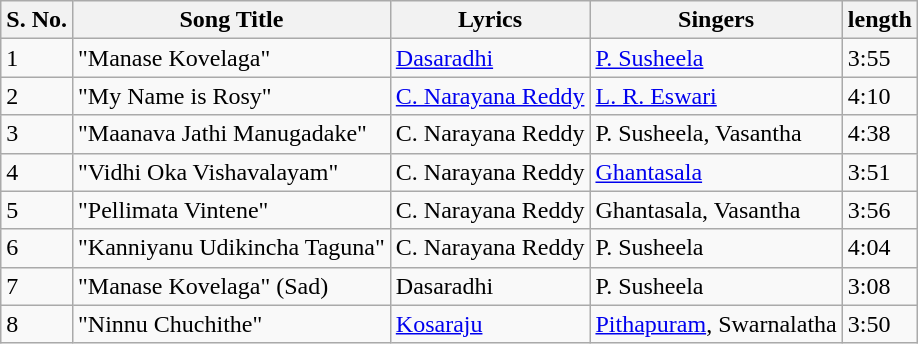<table class="wikitable">
<tr>
<th>S. No.</th>
<th>Song Title</th>
<th>Lyrics</th>
<th>Singers</th>
<th>length</th>
</tr>
<tr>
<td>1</td>
<td>"Manase Kovelaga"</td>
<td><a href='#'>Dasaradhi</a></td>
<td><a href='#'>P. Susheela</a></td>
<td>3:55</td>
</tr>
<tr>
<td>2</td>
<td>"My Name is Rosy"</td>
<td><a href='#'>C. Narayana Reddy</a></td>
<td><a href='#'>L. R. Eswari</a></td>
<td>4:10</td>
</tr>
<tr>
<td>3</td>
<td>"Maanava Jathi Manugadake"</td>
<td>C. Narayana Reddy</td>
<td>P. Susheela, Vasantha</td>
<td>4:38</td>
</tr>
<tr>
<td>4</td>
<td>"Vidhi Oka Vishavalayam"</td>
<td>C. Narayana Reddy</td>
<td><a href='#'>Ghantasala</a></td>
<td>3:51</td>
</tr>
<tr>
<td>5</td>
<td>"Pellimata Vintene"</td>
<td>C. Narayana Reddy</td>
<td>Ghantasala, Vasantha</td>
<td>3:56</td>
</tr>
<tr>
<td>6</td>
<td>"Kanniyanu Udikincha Taguna"</td>
<td>C. Narayana Reddy</td>
<td>P. Susheela</td>
<td>4:04</td>
</tr>
<tr>
<td>7</td>
<td>"Manase Kovelaga" (Sad)</td>
<td>Dasaradhi</td>
<td>P. Susheela</td>
<td>3:08</td>
</tr>
<tr>
<td>8</td>
<td>"Ninnu Chuchithe"</td>
<td><a href='#'>Kosaraju</a></td>
<td><a href='#'>Pithapuram</a>, Swarnalatha</td>
<td>3:50</td>
</tr>
</table>
